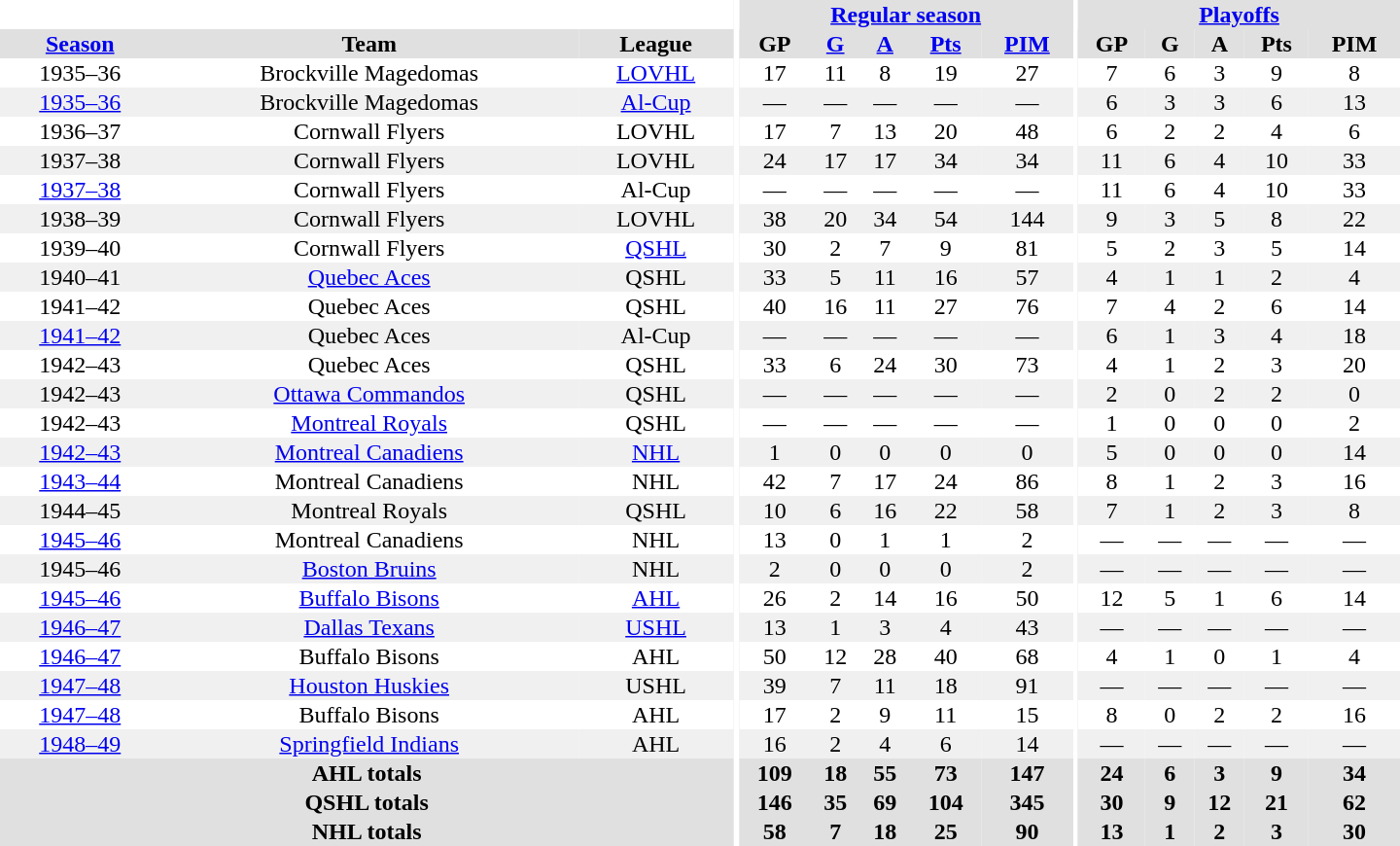<table border="0" cellpadding="1" cellspacing="0" style="text-align:center; width:60em">
<tr bgcolor="#e0e0e0">
<th colspan="3" bgcolor="#ffffff"></th>
<th rowspan="100" bgcolor="#ffffff"></th>
<th colspan="5"><a href='#'>Regular season</a></th>
<th rowspan="100" bgcolor="#ffffff"></th>
<th colspan="5"><a href='#'>Playoffs</a></th>
</tr>
<tr bgcolor="#e0e0e0">
<th><a href='#'>Season</a></th>
<th>Team</th>
<th>League</th>
<th>GP</th>
<th><a href='#'>G</a></th>
<th><a href='#'>A</a></th>
<th><a href='#'>Pts</a></th>
<th><a href='#'>PIM</a></th>
<th>GP</th>
<th>G</th>
<th>A</th>
<th>Pts</th>
<th>PIM</th>
</tr>
<tr>
<td>1935–36</td>
<td>Brockville Magedomas</td>
<td><a href='#'>LOVHL</a></td>
<td>17</td>
<td>11</td>
<td>8</td>
<td>19</td>
<td>27</td>
<td>7</td>
<td>6</td>
<td>3</td>
<td>9</td>
<td>8</td>
</tr>
<tr bgcolor="#f0f0f0">
<td><a href='#'>1935–36</a></td>
<td>Brockville Magedomas</td>
<td><a href='#'>Al-Cup</a></td>
<td>—</td>
<td>—</td>
<td>—</td>
<td>—</td>
<td>—</td>
<td>6</td>
<td>3</td>
<td>3</td>
<td>6</td>
<td>13</td>
</tr>
<tr>
<td>1936–37</td>
<td>Cornwall Flyers</td>
<td>LOVHL</td>
<td>17</td>
<td>7</td>
<td>13</td>
<td>20</td>
<td>48</td>
<td>6</td>
<td>2</td>
<td>2</td>
<td>4</td>
<td>6</td>
</tr>
<tr bgcolor="#f0f0f0">
<td>1937–38</td>
<td>Cornwall Flyers</td>
<td>LOVHL</td>
<td>24</td>
<td>17</td>
<td>17</td>
<td>34</td>
<td>34</td>
<td>11</td>
<td>6</td>
<td>4</td>
<td>10</td>
<td>33</td>
</tr>
<tr>
<td><a href='#'>1937–38</a></td>
<td>Cornwall Flyers</td>
<td>Al-Cup</td>
<td>—</td>
<td>—</td>
<td>—</td>
<td>—</td>
<td>—</td>
<td>11</td>
<td>6</td>
<td>4</td>
<td>10</td>
<td>33</td>
</tr>
<tr bgcolor="#f0f0f0">
<td>1938–39</td>
<td>Cornwall Flyers</td>
<td>LOVHL</td>
<td>38</td>
<td>20</td>
<td>34</td>
<td>54</td>
<td>144</td>
<td>9</td>
<td>3</td>
<td>5</td>
<td>8</td>
<td>22</td>
</tr>
<tr>
<td>1939–40</td>
<td>Cornwall Flyers</td>
<td><a href='#'>QSHL</a></td>
<td>30</td>
<td>2</td>
<td>7</td>
<td>9</td>
<td>81</td>
<td>5</td>
<td>2</td>
<td>3</td>
<td>5</td>
<td>14</td>
</tr>
<tr bgcolor="#f0f0f0">
<td>1940–41</td>
<td><a href='#'>Quebec Aces</a></td>
<td>QSHL</td>
<td>33</td>
<td>5</td>
<td>11</td>
<td>16</td>
<td>57</td>
<td>4</td>
<td>1</td>
<td>1</td>
<td>2</td>
<td>4</td>
</tr>
<tr>
<td>1941–42</td>
<td>Quebec Aces</td>
<td>QSHL</td>
<td>40</td>
<td>16</td>
<td>11</td>
<td>27</td>
<td>76</td>
<td>7</td>
<td>4</td>
<td>2</td>
<td>6</td>
<td>14</td>
</tr>
<tr bgcolor="#f0f0f0">
<td><a href='#'>1941–42</a></td>
<td>Quebec Aces</td>
<td>Al-Cup</td>
<td>—</td>
<td>—</td>
<td>—</td>
<td>—</td>
<td>—</td>
<td>6</td>
<td>1</td>
<td>3</td>
<td>4</td>
<td>18</td>
</tr>
<tr>
<td>1942–43</td>
<td>Quebec Aces</td>
<td>QSHL</td>
<td>33</td>
<td>6</td>
<td>24</td>
<td>30</td>
<td>73</td>
<td>4</td>
<td>1</td>
<td>2</td>
<td>3</td>
<td>20</td>
</tr>
<tr bgcolor="#f0f0f0">
<td>1942–43</td>
<td><a href='#'>Ottawa Commandos</a></td>
<td>QSHL</td>
<td>—</td>
<td>—</td>
<td>—</td>
<td>—</td>
<td>—</td>
<td>2</td>
<td>0</td>
<td>2</td>
<td>2</td>
<td>0</td>
</tr>
<tr>
<td>1942–43</td>
<td><a href='#'>Montreal Royals</a></td>
<td>QSHL</td>
<td>—</td>
<td>—</td>
<td>—</td>
<td>—</td>
<td>—</td>
<td>1</td>
<td>0</td>
<td>0</td>
<td>0</td>
<td>2</td>
</tr>
<tr bgcolor="#f0f0f0">
<td><a href='#'>1942–43</a></td>
<td><a href='#'>Montreal Canadiens</a></td>
<td><a href='#'>NHL</a></td>
<td>1</td>
<td>0</td>
<td>0</td>
<td>0</td>
<td>0</td>
<td>5</td>
<td>0</td>
<td>0</td>
<td>0</td>
<td>14</td>
</tr>
<tr>
<td><a href='#'>1943–44</a></td>
<td>Montreal Canadiens</td>
<td>NHL</td>
<td>42</td>
<td>7</td>
<td>17</td>
<td>24</td>
<td>86</td>
<td>8</td>
<td>1</td>
<td>2</td>
<td>3</td>
<td>16</td>
</tr>
<tr bgcolor="#f0f0f0">
<td>1944–45</td>
<td>Montreal Royals</td>
<td>QSHL</td>
<td>10</td>
<td>6</td>
<td>16</td>
<td>22</td>
<td>58</td>
<td>7</td>
<td>1</td>
<td>2</td>
<td>3</td>
<td>8</td>
</tr>
<tr>
<td><a href='#'>1945–46</a></td>
<td>Montreal Canadiens</td>
<td>NHL</td>
<td>13</td>
<td>0</td>
<td>1</td>
<td>1</td>
<td>2</td>
<td>—</td>
<td>—</td>
<td>—</td>
<td>—</td>
<td>—</td>
</tr>
<tr bgcolor="#f0f0f0">
<td>1945–46</td>
<td><a href='#'>Boston Bruins</a></td>
<td>NHL</td>
<td>2</td>
<td>0</td>
<td>0</td>
<td>0</td>
<td>2</td>
<td>—</td>
<td>—</td>
<td>—</td>
<td>—</td>
<td>—</td>
</tr>
<tr>
<td><a href='#'>1945–46</a></td>
<td><a href='#'>Buffalo Bisons</a></td>
<td><a href='#'>AHL</a></td>
<td>26</td>
<td>2</td>
<td>14</td>
<td>16</td>
<td>50</td>
<td>12</td>
<td>5</td>
<td>1</td>
<td>6</td>
<td>14</td>
</tr>
<tr bgcolor="#f0f0f0">
<td><a href='#'>1946–47</a></td>
<td><a href='#'>Dallas Texans</a></td>
<td><a href='#'>USHL</a></td>
<td>13</td>
<td>1</td>
<td>3</td>
<td>4</td>
<td>43</td>
<td>—</td>
<td>—</td>
<td>—</td>
<td>—</td>
<td>—</td>
</tr>
<tr>
<td><a href='#'>1946–47</a></td>
<td>Buffalo Bisons</td>
<td>AHL</td>
<td>50</td>
<td>12</td>
<td>28</td>
<td>40</td>
<td>68</td>
<td>4</td>
<td>1</td>
<td>0</td>
<td>1</td>
<td>4</td>
</tr>
<tr bgcolor="#f0f0f0">
<td><a href='#'>1947–48</a></td>
<td><a href='#'>Houston Huskies</a></td>
<td>USHL</td>
<td>39</td>
<td>7</td>
<td>11</td>
<td>18</td>
<td>91</td>
<td>—</td>
<td>—</td>
<td>—</td>
<td>—</td>
<td>—</td>
</tr>
<tr>
<td><a href='#'>1947–48</a></td>
<td>Buffalo Bisons</td>
<td>AHL</td>
<td>17</td>
<td>2</td>
<td>9</td>
<td>11</td>
<td>15</td>
<td>8</td>
<td>0</td>
<td>2</td>
<td>2</td>
<td>16</td>
</tr>
<tr bgcolor="#f0f0f0">
<td><a href='#'>1948–49</a></td>
<td><a href='#'>Springfield Indians</a></td>
<td>AHL</td>
<td>16</td>
<td>2</td>
<td>4</td>
<td>6</td>
<td>14</td>
<td>—</td>
<td>—</td>
<td>—</td>
<td>—</td>
<td>—</td>
</tr>
<tr bgcolor="#e0e0e0">
<th colspan="3">AHL totals</th>
<th>109</th>
<th>18</th>
<th>55</th>
<th>73</th>
<th>147</th>
<th>24</th>
<th>6</th>
<th>3</th>
<th>9</th>
<th>34</th>
</tr>
<tr bgcolor="#e0e0e0">
<th colspan="3">QSHL totals</th>
<th>146</th>
<th>35</th>
<th>69</th>
<th>104</th>
<th>345</th>
<th>30</th>
<th>9</th>
<th>12</th>
<th>21</th>
<th>62</th>
</tr>
<tr bgcolor="#e0e0e0">
<th colspan="3">NHL totals</th>
<th>58</th>
<th>7</th>
<th>18</th>
<th>25</th>
<th>90</th>
<th>13</th>
<th>1</th>
<th>2</th>
<th>3</th>
<th>30</th>
</tr>
</table>
